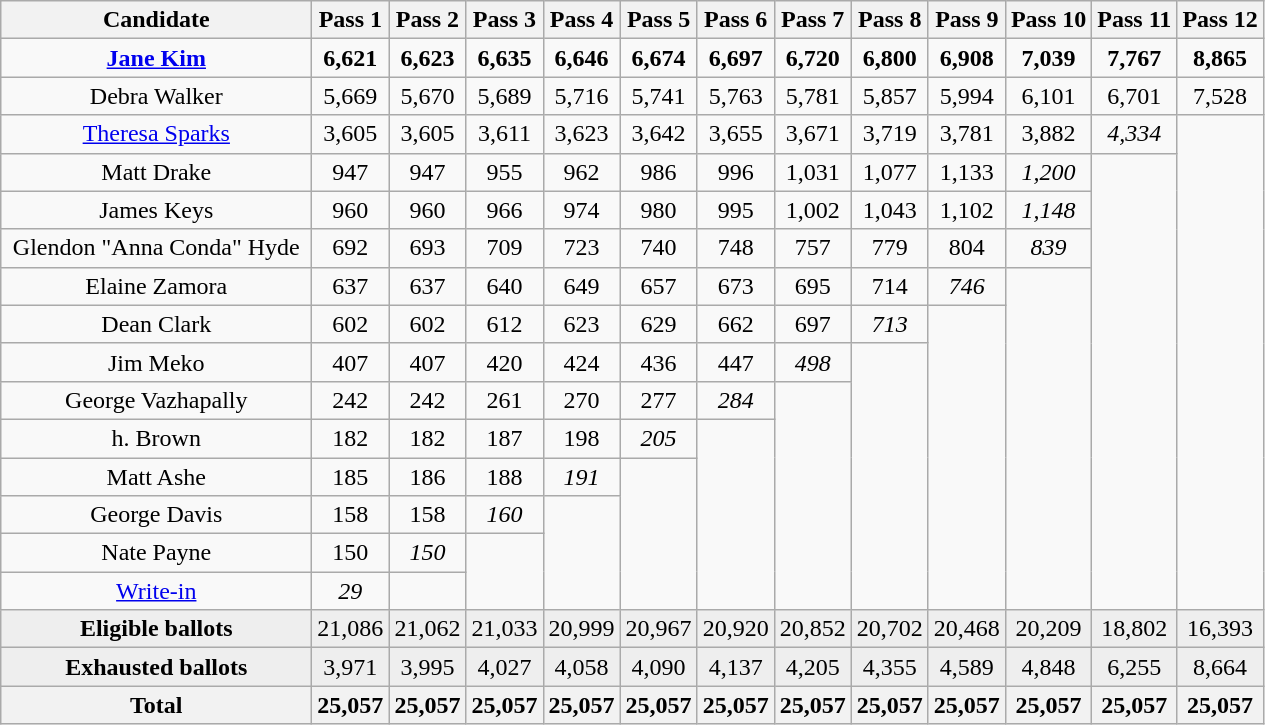<table class="wikitable" style="text-align: center;">
<tr>
<th width="200">Candidate</th>
<th>Pass 1</th>
<th>Pass 2</th>
<th>Pass 3</th>
<th>Pass 4</th>
<th>Pass 5</th>
<th>Pass 6</th>
<th>Pass 7</th>
<th>Pass 8</th>
<th>Pass 9</th>
<th>Pass 10</th>
<th>Pass 11</th>
<th>Pass 12</th>
</tr>
<tr>
<td><strong><a href='#'>Jane Kim</a></strong></td>
<td><strong>6,621</strong></td>
<td><strong>6,623</strong></td>
<td><strong>6,635</strong></td>
<td><strong>6,646</strong></td>
<td><strong>6,674</strong></td>
<td><strong>6,697</strong></td>
<td><strong>6,720</strong></td>
<td><strong>6,800</strong></td>
<td><strong>6,908</strong></td>
<td><strong>7,039</strong></td>
<td><strong>7,767</strong></td>
<td><strong>8,865</strong></td>
</tr>
<tr>
<td>Debra Walker</td>
<td>5,669</td>
<td>5,670</td>
<td>5,689</td>
<td>5,716</td>
<td>5,741</td>
<td>5,763</td>
<td>5,781</td>
<td>5,857</td>
<td>5,994</td>
<td>6,101</td>
<td>6,701</td>
<td>7,528</td>
</tr>
<tr>
<td><a href='#'>Theresa Sparks</a></td>
<td>3,605</td>
<td>3,605</td>
<td>3,611</td>
<td>3,623</td>
<td>3,642</td>
<td>3,655</td>
<td>3,671</td>
<td>3,719</td>
<td>3,781</td>
<td>3,882</td>
<td><em>4,334</em></td>
<td rowspan="13"></td>
</tr>
<tr>
<td>Matt Drake</td>
<td>947</td>
<td>947</td>
<td>955</td>
<td>962</td>
<td>986</td>
<td>996</td>
<td>1,031</td>
<td>1,077</td>
<td>1,133</td>
<td><em>1,200</em></td>
<td rowspan="12"></td>
</tr>
<tr>
<td>James Keys</td>
<td>960</td>
<td>960</td>
<td>966</td>
<td>974</td>
<td>980</td>
<td>995</td>
<td>1,002</td>
<td>1,043</td>
<td>1,102</td>
<td><em>1,148</em></td>
</tr>
<tr>
<td>Glendon "Anna Conda" Hyde</td>
<td>692</td>
<td>693</td>
<td>709</td>
<td>723</td>
<td>740</td>
<td>748</td>
<td>757</td>
<td>779</td>
<td>804</td>
<td><em>839</em></td>
</tr>
<tr>
<td>Elaine Zamora</td>
<td>637</td>
<td>637</td>
<td>640</td>
<td>649</td>
<td>657</td>
<td>673</td>
<td>695</td>
<td>714</td>
<td><em>746</em></td>
<td rowspan="9"></td>
</tr>
<tr>
<td>Dean Clark</td>
<td>602</td>
<td>602</td>
<td>612</td>
<td>623</td>
<td>629</td>
<td>662</td>
<td>697</td>
<td><em>713</em></td>
<td rowspan="8"></td>
</tr>
<tr>
<td>Jim Meko</td>
<td>407</td>
<td>407</td>
<td>420</td>
<td>424</td>
<td>436</td>
<td>447</td>
<td><em>498</em></td>
<td rowspan="7"></td>
</tr>
<tr>
<td>George Vazhapally</td>
<td>242</td>
<td>242</td>
<td>261</td>
<td>270</td>
<td>277</td>
<td><em>284</em></td>
<td rowspan="6"></td>
</tr>
<tr>
<td>h. Brown</td>
<td>182</td>
<td>182</td>
<td>187</td>
<td>198</td>
<td><em>205</em></td>
<td rowspan="5"></td>
</tr>
<tr>
<td>Matt Ashe</td>
<td>185</td>
<td>186</td>
<td>188</td>
<td><em>191</em></td>
<td rowspan="4"></td>
</tr>
<tr>
<td>George Davis</td>
<td>158</td>
<td>158</td>
<td><em>160</em></td>
<td rowspan="3"></td>
</tr>
<tr>
<td>Nate Payne</td>
<td>150</td>
<td><em>150</em></td>
<td rowspan="2"></td>
</tr>
<tr>
<td><a href='#'>Write-in</a></td>
<td><em>29</em></td>
<td></td>
</tr>
<tr bgcolor="#EEEEEE">
<td><strong>Eligible ballots</strong></td>
<td>21,086</td>
<td>21,062</td>
<td>21,033</td>
<td>20,999</td>
<td>20,967</td>
<td>20,920</td>
<td>20,852</td>
<td>20,702</td>
<td>20,468</td>
<td>20,209</td>
<td>18,802</td>
<td>16,393</td>
</tr>
<tr bgcolor="#EEEEEE">
<td><strong>Exhausted ballots</strong></td>
<td>3,971</td>
<td>3,995</td>
<td>4,027</td>
<td>4,058</td>
<td>4,090</td>
<td>4,137</td>
<td>4,205</td>
<td>4,355</td>
<td>4,589</td>
<td>4,848</td>
<td>6,255</td>
<td>8,664</td>
</tr>
<tr>
<th scope="row">Total</th>
<th>25,057</th>
<th>25,057</th>
<th>25,057</th>
<th>25,057</th>
<th>25,057</th>
<th>25,057</th>
<th>25,057</th>
<th>25,057</th>
<th>25,057</th>
<th>25,057</th>
<th>25,057</th>
<th>25,057</th>
</tr>
</table>
